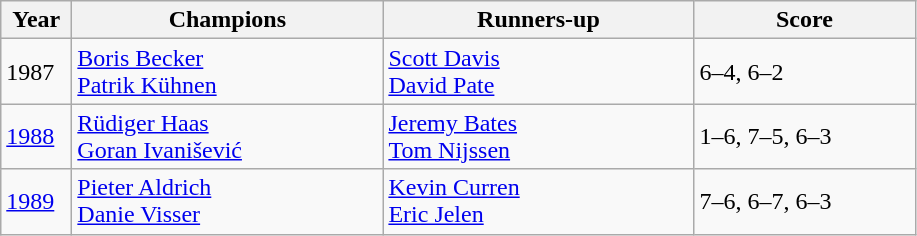<table class=wikitable>
<tr>
<th style="width:40px">Year</th>
<th style="width:200px">Champions</th>
<th style="width:200px">Runners-up</th>
<th style="width:140px" class="unsortable">Score</th>
</tr>
<tr>
<td>1987</td>
<td> <a href='#'>Boris Becker</a><br> <a href='#'>Patrik Kühnen</a></td>
<td> <a href='#'>Scott Davis</a><br> <a href='#'>David Pate</a></td>
<td>6–4, 6–2</td>
</tr>
<tr>
<td><a href='#'>1988</a></td>
<td> <a href='#'>Rüdiger Haas</a><br> <a href='#'>Goran Ivanišević</a></td>
<td> <a href='#'>Jeremy Bates</a><br> <a href='#'>Tom Nijssen</a></td>
<td>1–6, 7–5, 6–3</td>
</tr>
<tr>
<td><a href='#'>1989</a></td>
<td> <a href='#'>Pieter Aldrich</a><br> <a href='#'>Danie Visser</a></td>
<td> <a href='#'>Kevin Curren</a><br> <a href='#'>Eric Jelen</a></td>
<td>7–6, 6–7, 6–3</td>
</tr>
</table>
